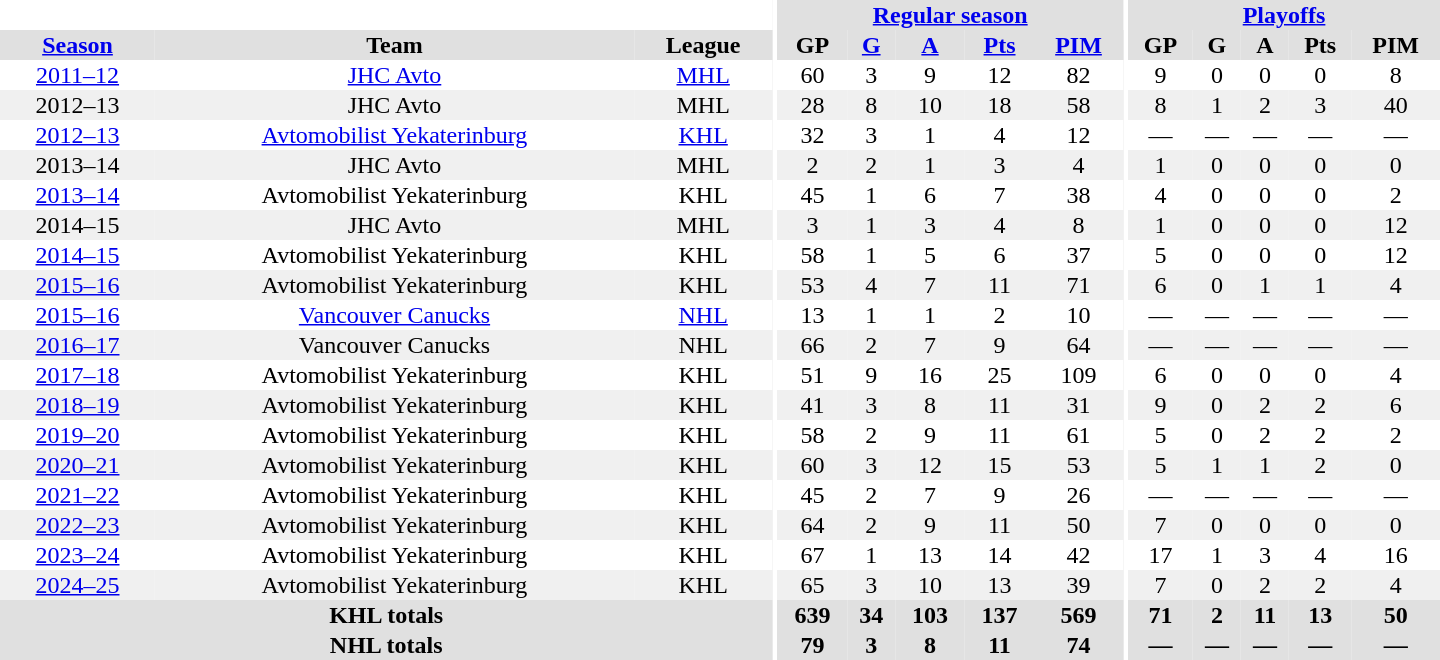<table border="0" cellpadding="1" cellspacing="0" style="text-align:center; width:60em">
<tr bgcolor="#e0e0e0">
<th colspan="3" bgcolor="#ffffff"></th>
<th rowspan="99" bgcolor="#ffffff"></th>
<th colspan="5"><a href='#'>Regular season</a></th>
<th rowspan="99" bgcolor="#ffffff"></th>
<th colspan="5"><a href='#'>Playoffs</a></th>
</tr>
<tr bgcolor="#e0e0e0">
<th><a href='#'>Season</a></th>
<th>Team</th>
<th>League</th>
<th>GP</th>
<th><a href='#'>G</a></th>
<th><a href='#'>A</a></th>
<th><a href='#'>Pts</a></th>
<th><a href='#'>PIM</a></th>
<th>GP</th>
<th>G</th>
<th>A</th>
<th>Pts</th>
<th>PIM</th>
</tr>
<tr>
<td><a href='#'>2011–12</a></td>
<td><a href='#'>JHC Avto</a></td>
<td><a href='#'>MHL</a></td>
<td>60</td>
<td>3</td>
<td>9</td>
<td>12</td>
<td>82</td>
<td>9</td>
<td>0</td>
<td>0</td>
<td>0</td>
<td>8</td>
</tr>
<tr style="background:#f0f0f0;">
<td>2012–13</td>
<td>JHC Avto</td>
<td>MHL</td>
<td>28</td>
<td>8</td>
<td>10</td>
<td>18</td>
<td>58</td>
<td>8</td>
<td>1</td>
<td>2</td>
<td>3</td>
<td>40</td>
</tr>
<tr>
<td><a href='#'>2012–13</a></td>
<td><a href='#'>Avtomobilist Yekaterinburg</a></td>
<td><a href='#'>KHL</a></td>
<td>32</td>
<td>3</td>
<td>1</td>
<td>4</td>
<td>12</td>
<td>—</td>
<td>—</td>
<td>—</td>
<td>—</td>
<td>—</td>
</tr>
<tr style="background:#f0f0f0;">
<td>2013–14</td>
<td>JHC Avto</td>
<td>MHL</td>
<td>2</td>
<td>2</td>
<td>1</td>
<td>3</td>
<td>4</td>
<td>1</td>
<td>0</td>
<td>0</td>
<td>0</td>
<td>0</td>
</tr>
<tr>
<td><a href='#'>2013–14</a></td>
<td>Avtomobilist Yekaterinburg</td>
<td>KHL</td>
<td>45</td>
<td>1</td>
<td>6</td>
<td>7</td>
<td>38</td>
<td>4</td>
<td>0</td>
<td>0</td>
<td>0</td>
<td>2</td>
</tr>
<tr style="background:#f0f0f0;">
<td>2014–15</td>
<td>JHC Avto</td>
<td>MHL</td>
<td>3</td>
<td>1</td>
<td>3</td>
<td>4</td>
<td>8</td>
<td>1</td>
<td>0</td>
<td>0</td>
<td>0</td>
<td>12</td>
</tr>
<tr>
<td><a href='#'>2014–15</a></td>
<td>Avtomobilist Yekaterinburg</td>
<td>KHL</td>
<td>58</td>
<td>1</td>
<td>5</td>
<td>6</td>
<td>37</td>
<td>5</td>
<td>0</td>
<td>0</td>
<td>0</td>
<td>12</td>
</tr>
<tr style="background:#f0f0f0;">
<td><a href='#'>2015–16</a></td>
<td>Avtomobilist Yekaterinburg</td>
<td>KHL</td>
<td>53</td>
<td>4</td>
<td>7</td>
<td>11</td>
<td>71</td>
<td>6</td>
<td>0</td>
<td>1</td>
<td>1</td>
<td>4</td>
</tr>
<tr>
<td><a href='#'>2015–16</a></td>
<td><a href='#'>Vancouver Canucks</a></td>
<td><a href='#'>NHL</a></td>
<td>13</td>
<td>1</td>
<td>1</td>
<td>2</td>
<td>10</td>
<td>—</td>
<td>—</td>
<td>—</td>
<td>—</td>
<td>—</td>
</tr>
<tr style="background:#f0f0f0;">
<td><a href='#'>2016–17</a></td>
<td>Vancouver Canucks</td>
<td>NHL</td>
<td>66</td>
<td>2</td>
<td>7</td>
<td>9</td>
<td>64</td>
<td>—</td>
<td>—</td>
<td>—</td>
<td>—</td>
<td>—</td>
</tr>
<tr>
<td><a href='#'>2017–18</a></td>
<td>Avtomobilist Yekaterinburg</td>
<td>KHL</td>
<td>51</td>
<td>9</td>
<td>16</td>
<td>25</td>
<td>109</td>
<td>6</td>
<td>0</td>
<td>0</td>
<td>0</td>
<td>4</td>
</tr>
<tr style="background:#f0f0f0;">
<td><a href='#'>2018–19</a></td>
<td>Avtomobilist Yekaterinburg</td>
<td>KHL</td>
<td>41</td>
<td>3</td>
<td>8</td>
<td>11</td>
<td>31</td>
<td>9</td>
<td>0</td>
<td>2</td>
<td>2</td>
<td>6</td>
</tr>
<tr>
<td><a href='#'>2019–20</a></td>
<td>Avtomobilist Yekaterinburg</td>
<td>KHL</td>
<td>58</td>
<td>2</td>
<td>9</td>
<td>11</td>
<td>61</td>
<td>5</td>
<td>0</td>
<td>2</td>
<td>2</td>
<td>2</td>
</tr>
<tr style="background:#f0f0f0;">
<td><a href='#'>2020–21</a></td>
<td>Avtomobilist Yekaterinburg</td>
<td>KHL</td>
<td>60</td>
<td>3</td>
<td>12</td>
<td>15</td>
<td>53</td>
<td>5</td>
<td>1</td>
<td>1</td>
<td>2</td>
<td>0</td>
</tr>
<tr>
<td><a href='#'>2021–22</a></td>
<td>Avtomobilist Yekaterinburg</td>
<td>KHL</td>
<td>45</td>
<td>2</td>
<td>7</td>
<td>9</td>
<td>26</td>
<td>—</td>
<td>—</td>
<td>—</td>
<td>—</td>
<td>—</td>
</tr>
<tr style="background:#f0f0f0;">
<td><a href='#'>2022–23</a></td>
<td>Avtomobilist Yekaterinburg</td>
<td>KHL</td>
<td>64</td>
<td>2</td>
<td>9</td>
<td>11</td>
<td>50</td>
<td>7</td>
<td>0</td>
<td>0</td>
<td>0</td>
<td>0</td>
</tr>
<tr>
<td><a href='#'>2023–24</a></td>
<td>Avtomobilist Yekaterinburg</td>
<td>KHL</td>
<td>67</td>
<td>1</td>
<td>13</td>
<td>14</td>
<td>42</td>
<td>17</td>
<td>1</td>
<td>3</td>
<td>4</td>
<td>16</td>
</tr>
<tr style="background:#f0f0f0;">
<td><a href='#'>2024–25</a></td>
<td>Avtomobilist Yekaterinburg</td>
<td>KHL</td>
<td>65</td>
<td>3</td>
<td>10</td>
<td>13</td>
<td>39</td>
<td>7</td>
<td>0</td>
<td>2</td>
<td>2</td>
<td>4</td>
</tr>
<tr style="background:#e0e0e0;">
<th colspan="3">KHL totals</th>
<th>639</th>
<th>34</th>
<th>103</th>
<th>137</th>
<th>569</th>
<th>71</th>
<th>2</th>
<th>11</th>
<th>13</th>
<th>50</th>
</tr>
<tr style="background:#e0e0e0;">
<th colspan="3">NHL totals</th>
<th>79</th>
<th>3</th>
<th>8</th>
<th>11</th>
<th>74</th>
<th>—</th>
<th>—</th>
<th>—</th>
<th>—</th>
<th>—</th>
</tr>
</table>
